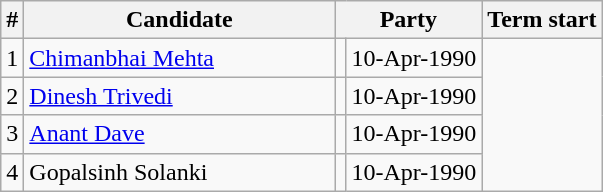<table class="wikitable">
<tr>
<th>#</th>
<th style="width:200px">Candidate</th>
<th colspan="2">Party</th>
<th>Term start</th>
</tr>
<tr>
<td>1</td>
<td><a href='#'>Chimanbhai Mehta</a></td>
<td></td>
<td>10-Apr-1990</td>
</tr>
<tr>
<td>2</td>
<td><a href='#'>Dinesh Trivedi</a></td>
<td></td>
<td>10-Apr-1990</td>
</tr>
<tr>
<td>3</td>
<td><a href='#'>Anant Dave</a></td>
<td></td>
<td>10-Apr-1990</td>
</tr>
<tr>
<td>4</td>
<td>Gopalsinh Solanki</td>
<td></td>
<td>10-Apr-1990</td>
</tr>
</table>
